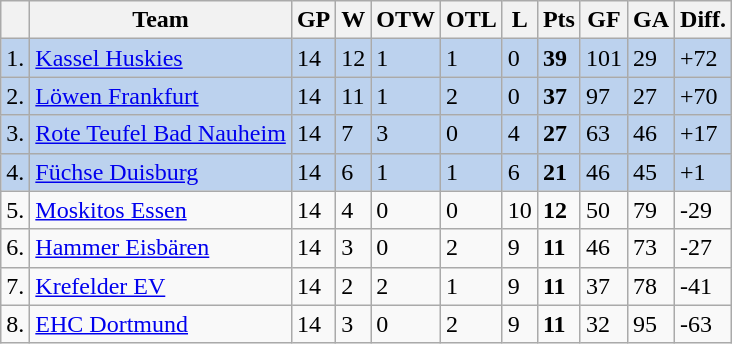<table class="wikitable sortable">
<tr class="hintergrundfarbe5">
<th></th>
<th>Team</th>
<th>GP</th>
<th>W</th>
<th>OTW</th>
<th>OTL</th>
<th>L</th>
<th>Pts</th>
<th>GF</th>
<th>GA</th>
<th>Diff.</th>
</tr>
<tr style="background-color:#BCD2EE">
<td>1.</td>
<td style="text-align:left"><a href='#'>Kassel Huskies</a></td>
<td>14</td>
<td>12</td>
<td>1</td>
<td>1</td>
<td>0</td>
<td><strong>39</strong></td>
<td>101</td>
<td>29</td>
<td>+72</td>
</tr>
<tr style="background-color:#BCD2EE">
<td>2.</td>
<td style="text-align:left"><a href='#'>Löwen Frankfurt</a></td>
<td>14</td>
<td>11</td>
<td>1</td>
<td>2</td>
<td>0</td>
<td><strong>37</strong></td>
<td>97</td>
<td>27</td>
<td>+70</td>
</tr>
<tr style="background-color:#BCD2EE">
<td>3.</td>
<td style="text-align:left"><a href='#'>Rote Teufel Bad Nauheim</a></td>
<td>14</td>
<td>7</td>
<td>3</td>
<td>0</td>
<td>4</td>
<td><strong>27</strong></td>
<td>63</td>
<td>46</td>
<td>+17</td>
</tr>
<tr style="background-color:#BCD2EE">
<td>4.</td>
<td style="text-align:left"><a href='#'>Füchse Duisburg</a></td>
<td>14</td>
<td>6</td>
<td>1</td>
<td>1</td>
<td>6</td>
<td><strong>21</strong></td>
<td>46</td>
<td>45</td>
<td>+1</td>
</tr>
<tr>
<td>5.</td>
<td style="text-align:left"><a href='#'>Moskitos Essen</a></td>
<td>14</td>
<td>4</td>
<td>0</td>
<td>0</td>
<td>10</td>
<td><strong>12</strong></td>
<td>50</td>
<td>79</td>
<td>-29</td>
</tr>
<tr>
<td>6.</td>
<td style="text-align:left"><a href='#'>Hammer Eisbären</a></td>
<td>14</td>
<td>3</td>
<td>0</td>
<td>2</td>
<td>9</td>
<td><strong>11</strong></td>
<td>46</td>
<td>73</td>
<td>-27</td>
</tr>
<tr>
<td>7.</td>
<td style="text-align:left"><a href='#'>Krefelder EV</a></td>
<td>14</td>
<td>2</td>
<td>2</td>
<td>1</td>
<td>9</td>
<td><strong>11</strong></td>
<td>37</td>
<td>78</td>
<td>-41</td>
</tr>
<tr>
<td>8.</td>
<td style="text-align:left"><a href='#'>EHC Dortmund</a></td>
<td>14</td>
<td>3</td>
<td>0</td>
<td>2</td>
<td>9</td>
<td><strong>11</strong></td>
<td>32</td>
<td>95</td>
<td>-63</td>
</tr>
</table>
